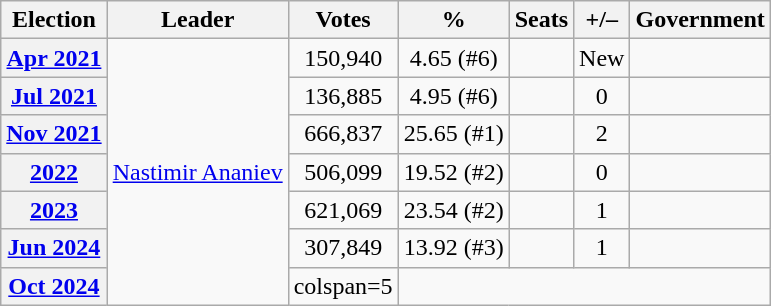<table class="wikitable" style="text-align: center;">
<tr>
<th>Election</th>
<th>Leader</th>
<th>Votes</th>
<th>%</th>
<th>Seats</th>
<th>+/–</th>
<th>Government</th>
</tr>
<tr>
<th><a href='#'>Apr 2021</a></th>
<td rowspan=7><a href='#'>Nastimir Ananiev</a></td>
<td>150,940</td>
<td>4.65 (#6)</td>
<td></td>
<td>New</td>
<td></td>
</tr>
<tr>
<th><a href='#'>Jul 2021</a></th>
<td>136,885</td>
<td>4.95 (#6)</td>
<td></td>
<td> 0</td>
<td></td>
</tr>
<tr>
<th><a href='#'>Nov 2021</a></th>
<td>666,837</td>
<td>25.65 (#1)</td>
<td></td>
<td> 2</td>
<td></td>
</tr>
<tr>
<th><a href='#'>2022</a></th>
<td>506,099</td>
<td>19.52 (#2)</td>
<td></td>
<td> 0</td>
<td></td>
</tr>
<tr>
<th><a href='#'>2023</a></th>
<td>621,069</td>
<td>23.54 (#2)</td>
<td></td>
<td> 1</td>
<td></td>
</tr>
<tr>
<th><a href='#'>Jun 2024</a></th>
<td>307,849</td>
<td>13.92 (#3)</td>
<td></td>
<td> 1</td>
<td></td>
</tr>
<tr>
<th><a href='#'>Oct 2024</a></th>
<td>colspan=5 </td>
</tr>
</table>
